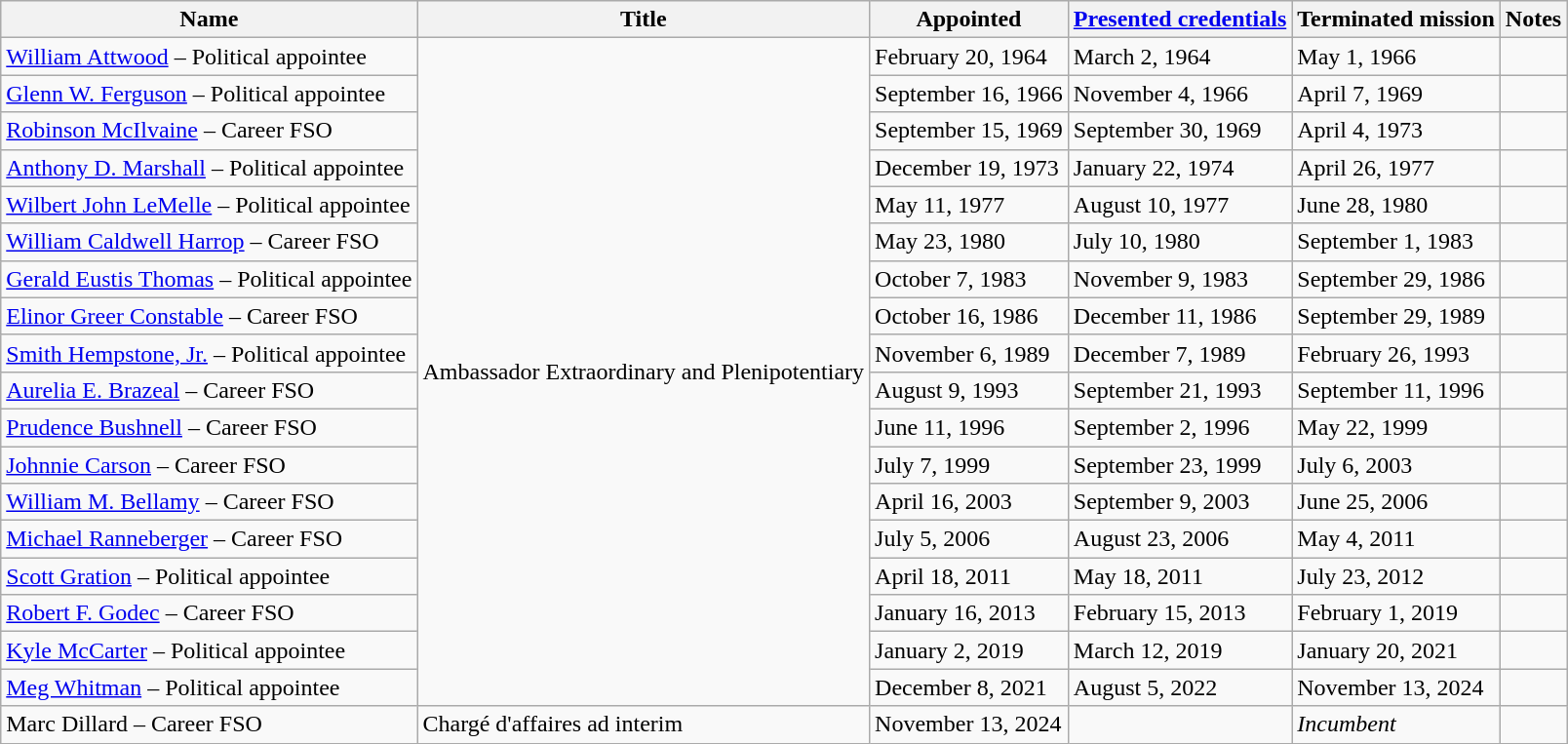<table class="wikitable">
<tr>
<th>Name</th>
<th>Title</th>
<th>Appointed</th>
<th><a href='#'>Presented credentials</a></th>
<th>Terminated mission</th>
<th>Notes</th>
</tr>
<tr>
<td><a href='#'>William Attwood</a> – Political appointee</td>
<td rowspan="18">Ambassador Extraordinary and Plenipotentiary</td>
<td>February 20, 1964</td>
<td>March 2, 1964</td>
<td>May 1, 1966</td>
<td></td>
</tr>
<tr>
<td><a href='#'>Glenn W. Ferguson</a> – Political appointee</td>
<td>September 16, 1966</td>
<td>November 4, 1966</td>
<td>April 7, 1969</td>
<td></td>
</tr>
<tr>
<td><a href='#'>Robinson McIlvaine</a> – Career FSO</td>
<td>September 15, 1969</td>
<td>September 30, 1969</td>
<td>April 4, 1973</td>
<td></td>
</tr>
<tr>
<td><a href='#'>Anthony D. Marshall</a> – Political appointee</td>
<td>December 19, 1973</td>
<td>January 22, 1974</td>
<td>April 26, 1977</td>
<td></td>
</tr>
<tr>
<td><a href='#'>Wilbert John LeMelle</a> – Political appointee</td>
<td>May 11, 1977</td>
<td>August 10, 1977</td>
<td>June 28, 1980</td>
<td></td>
</tr>
<tr>
<td><a href='#'>William Caldwell Harrop</a> – Career FSO</td>
<td>May 23, 1980</td>
<td>July 10, 1980</td>
<td>September 1, 1983</td>
<td></td>
</tr>
<tr>
<td><a href='#'>Gerald Eustis Thomas</a> – Political appointee</td>
<td>October 7, 1983</td>
<td>November 9, 1983</td>
<td>September 29, 1986</td>
<td></td>
</tr>
<tr>
<td><a href='#'>Elinor Greer Constable</a> – Career FSO</td>
<td>October 16, 1986</td>
<td>December 11, 1986</td>
<td>September 29, 1989</td>
<td></td>
</tr>
<tr>
<td><a href='#'>Smith Hempstone, Jr.</a> – Political appointee</td>
<td>November 6, 1989</td>
<td>December 7, 1989</td>
<td>February 26, 1993</td>
<td></td>
</tr>
<tr>
<td><a href='#'>Aurelia E. Brazeal</a> – Career FSO</td>
<td>August 9, 1993</td>
<td>September 21, 1993</td>
<td>September 11, 1996</td>
<td></td>
</tr>
<tr>
<td><a href='#'>Prudence Bushnell</a> – Career FSO</td>
<td>June 11, 1996</td>
<td>September 2, 1996</td>
<td>May 22, 1999</td>
<td></td>
</tr>
<tr>
<td><a href='#'>Johnnie Carson</a> – Career FSO</td>
<td>July 7, 1999</td>
<td>September 23, 1999</td>
<td>July 6, 2003</td>
<td></td>
</tr>
<tr>
<td><a href='#'>William M. Bellamy</a> – Career FSO</td>
<td>April 16, 2003</td>
<td>September 9, 2003</td>
<td>June 25, 2006</td>
<td></td>
</tr>
<tr>
<td><a href='#'>Michael Ranneberger</a> – Career FSO</td>
<td>July 5, 2006</td>
<td>August 23, 2006</td>
<td>May 4, 2011</td>
<td></td>
</tr>
<tr>
<td><a href='#'>Scott Gration</a> – Political appointee</td>
<td>April 18, 2011</td>
<td>May 18, 2011</td>
<td>July 23, 2012</td>
<td></td>
</tr>
<tr>
<td><a href='#'>Robert F. Godec</a> – Career FSO</td>
<td>January 16, 2013</td>
<td>February 15, 2013</td>
<td>February 1, 2019</td>
<td></td>
</tr>
<tr>
<td><a href='#'>Kyle McCarter</a> – Political appointee</td>
<td>January 2, 2019</td>
<td>March 12, 2019</td>
<td>January 20, 2021</td>
<td></td>
</tr>
<tr>
<td><a href='#'>Meg Whitman</a> – Political appointee</td>
<td>December 8, 2021</td>
<td>August 5, 2022</td>
<td>November 13, 2024</td>
<td></td>
</tr>
<tr>
<td>Marc Dillard – Career FSO</td>
<td>Chargé d'affaires ad interim</td>
<td>November 13, 2024</td>
<td></td>
<td><em>Incumbent</em></td>
<td></td>
</tr>
</table>
